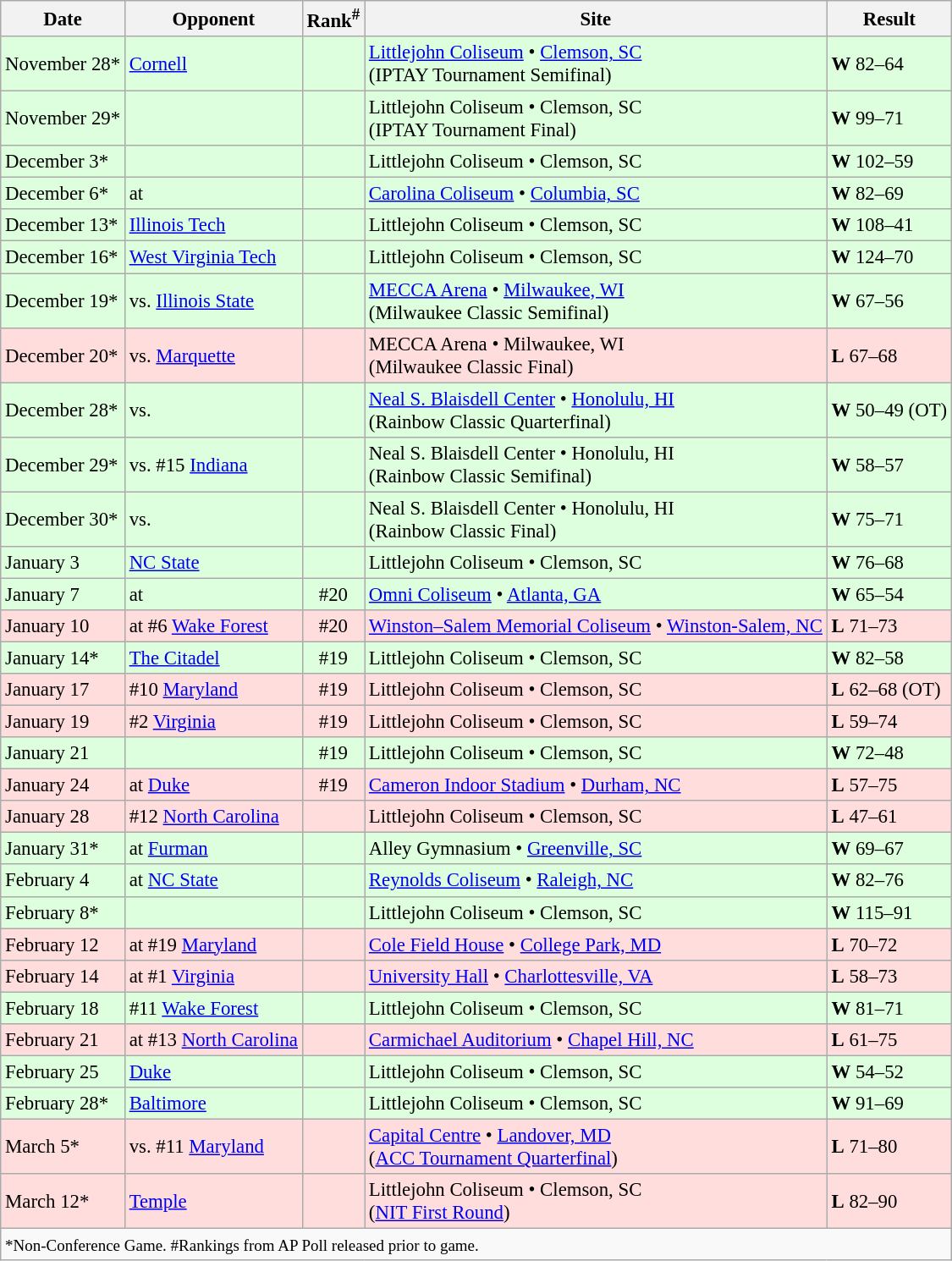<table class="wikitable" style="font-size:95%;">
<tr>
<th>Date</th>
<th>Opponent</th>
<th>Rank<sup>#</sup></th>
<th>Site</th>
<th>Result</th>
</tr>
<tr style="background: #ddffdd;">
<td>November 28*</td>
<td><a href='#'>Cornell</a></td>
<td></td>
<td><a href='#'>Littlejohn Coliseum</a> • <a href='#'>Clemson, SC</a><br>(IPTAY Tournament Semifinal)</td>
<td><strong>W</strong> 82–64</td>
</tr>
<tr style="background: #ddffdd;">
<td>November 29*</td>
<td></td>
<td></td>
<td>Littlejohn Coliseum • Clemson, SC<br>(IPTAY Tournament Final)</td>
<td><strong>W</strong> 99–71</td>
</tr>
<tr style="background: #ddffdd;">
<td>December 3*</td>
<td></td>
<td></td>
<td>Littlejohn Coliseum • Clemson, SC</td>
<td><strong>W</strong> 102–59</td>
</tr>
<tr style="background: #ddffdd;">
<td>December 6*</td>
<td>at </td>
<td></td>
<td><a href='#'>Carolina Coliseum</a> • <a href='#'>Columbia, SC</a></td>
<td><strong>W</strong> 82–69</td>
</tr>
<tr style="background: #ddffdd;">
<td>December 13*</td>
<td><a href='#'>Illinois Tech</a></td>
<td></td>
<td>Littlejohn Coliseum • Clemson, SC</td>
<td><strong>W</strong> 108–41</td>
</tr>
<tr style="background: #ddffdd;">
<td>December 16*</td>
<td><a href='#'>West Virginia Tech</a></td>
<td></td>
<td>Littlejohn Coliseum • Clemson, SC</td>
<td><strong>W</strong> 124–70</td>
</tr>
<tr style="background: #ddffdd;">
<td>December 19*</td>
<td>vs. <a href='#'>Illinois State</a></td>
<td></td>
<td><a href='#'>MECCA Arena</a> • <a href='#'>Milwaukee, WI</a><br>(Milwaukee Classic Semifinal)</td>
<td><strong>W</strong> 67–56</td>
</tr>
<tr style="background: #ffdddd;">
<td>December 20*</td>
<td>vs. <a href='#'>Marquette</a></td>
<td></td>
<td>MECCA Arena • Milwaukee, WI<br>(Milwaukee Classic Final)</td>
<td><strong>L</strong> 67–68</td>
</tr>
<tr style="background: #ddffdd;">
<td>December 28*</td>
<td>vs. </td>
<td></td>
<td><a href='#'>Neal S. Blaisdell Center</a> • <a href='#'>Honolulu, HI</a><br>(Rainbow Classic Quarterfinal)</td>
<td><strong>W</strong> 50–49 (OT)</td>
</tr>
<tr style="background: #ddffdd;">
<td>December 29*</td>
<td>vs. #15 <a href='#'>Indiana</a></td>
<td></td>
<td>Neal S. Blaisdell Center • Honolulu, HI<br>(Rainbow Classic Semifinal)</td>
<td><strong>W</strong> 58–57</td>
</tr>
<tr style="background: #ddffdd;">
<td>December 30*</td>
<td>vs. </td>
<td></td>
<td>Neal S. Blaisdell Center • Honolulu, HI<br>(Rainbow Classic Final)</td>
<td><strong>W</strong> 75–71</td>
</tr>
<tr style="background: #ddffdd;">
<td>January 3</td>
<td><a href='#'>NC State</a></td>
<td></td>
<td>Littlejohn Coliseum • Clemson, SC</td>
<td><strong>W</strong> 76–68</td>
</tr>
<tr style="background: #ddffdd;">
<td>January 7</td>
<td>at </td>
<td align=center>#20</td>
<td><a href='#'>Omni Coliseum</a> • <a href='#'>Atlanta, GA</a></td>
<td><strong>W</strong> 65–54</td>
</tr>
<tr style="background: #ffdddd;">
<td>January 10</td>
<td>at #6 <a href='#'>Wake Forest</a></td>
<td align=center>#20</td>
<td><a href='#'>Winston–Salem Memorial Coliseum</a> • <a href='#'>Winston-Salem, NC</a></td>
<td><strong>L</strong> 71–73</td>
</tr>
<tr style="background: #ddffdd;">
<td>January 14*</td>
<td><a href='#'>The Citadel</a></td>
<td align=center>#19</td>
<td>Littlejohn Coliseum • Clemson, SC</td>
<td><strong>W</strong> 82–58</td>
</tr>
<tr style="background: #ffdddd;">
<td>January 17</td>
<td>#10 <a href='#'>Maryland</a></td>
<td align=center>#19</td>
<td>Littlejohn Coliseum • Clemson, SC</td>
<td><strong>L</strong> 62–68 (OT)</td>
</tr>
<tr style="background: #ffdddd;">
<td>January 19</td>
<td>#2 <a href='#'>Virginia</a></td>
<td align=center>#19</td>
<td>Littlejohn Coliseum • Clemson, SC</td>
<td><strong>L</strong> 59–74</td>
</tr>
<tr style="background: #ddffdd;">
<td>January 21</td>
<td></td>
<td align=center>#19</td>
<td>Littlejohn Coliseum • Clemson, SC</td>
<td><strong>W</strong> 72–48</td>
</tr>
<tr style="background: #ffdddd;">
<td>January 24</td>
<td>at <a href='#'>Duke</a></td>
<td align=center>#19</td>
<td><a href='#'>Cameron Indoor Stadium</a> • <a href='#'>Durham, NC</a></td>
<td><strong>L</strong> 57–75</td>
</tr>
<tr style="background: #ffdddd;">
<td>January 28</td>
<td>#12 <a href='#'>North Carolina</a></td>
<td></td>
<td>Littlejohn Coliseum • Clemson, SC</td>
<td><strong>L</strong> 47–61</td>
</tr>
<tr style="background: #ddffdd;">
<td>January 31*</td>
<td>at <a href='#'>Furman</a></td>
<td></td>
<td>Alley Gymnasium • <a href='#'>Greenville, SC</a></td>
<td><strong>W</strong> 69–67</td>
</tr>
<tr style="background: #ddffdd;">
<td>February 4</td>
<td>at <a href='#'>NC State</a></td>
<td></td>
<td><a href='#'>Reynolds Coliseum</a> • <a href='#'>Raleigh, NC</a></td>
<td><strong>W</strong> 82–76</td>
</tr>
<tr style="background: #ddffdd;">
<td>February 8*</td>
<td></td>
<td></td>
<td>Littlejohn Coliseum • Clemson, SC</td>
<td><strong>W</strong> 115–91</td>
</tr>
<tr style="background: #ffdddd;">
<td>February 12</td>
<td>at #19 <a href='#'>Maryland</a></td>
<td></td>
<td><a href='#'>Cole Field House</a> • <a href='#'>College Park, MD</a></td>
<td><strong>L</strong> 70–72</td>
</tr>
<tr style="background: #ffdddd;">
<td>February 14</td>
<td>at #1 <a href='#'>Virginia</a></td>
<td></td>
<td><a href='#'>University Hall</a> • <a href='#'>Charlottesville, VA</a></td>
<td><strong>L</strong> 58–73</td>
</tr>
<tr style="background: #ddffdd;">
<td>February 18</td>
<td>#11 <a href='#'>Wake Forest</a></td>
<td></td>
<td>Littlejohn Coliseum • Clemson, SC</td>
<td><strong>W</strong> 81–71</td>
</tr>
<tr style="background: #ffdddd;">
<td>February 21</td>
<td>at #13 <a href='#'>North Carolina</a></td>
<td></td>
<td><a href='#'>Carmichael Auditorium</a> • <a href='#'>Chapel Hill, NC</a></td>
<td><strong>L</strong> 61–75</td>
</tr>
<tr style="background: #ddffdd;">
<td>February 25</td>
<td><a href='#'>Duke</a></td>
<td></td>
<td>Littlejohn Coliseum • Clemson, SC</td>
<td><strong>W</strong> 54–52</td>
</tr>
<tr style="background: #ddffdd;">
<td>February 28*</td>
<td><a href='#'>Baltimore</a></td>
<td></td>
<td>Littlejohn Coliseum • Clemson, SC</td>
<td><strong>W</strong> 91–69</td>
</tr>
<tr style="background: #ffdddd;">
<td>March 5*</td>
<td>vs. #11 <a href='#'>Maryland</a></td>
<td></td>
<td><a href='#'>Capital Centre</a> • <a href='#'>Landover, MD</a><br>(<a href='#'>ACC Tournament Quarterfinal</a>)</td>
<td><strong>L</strong> 71–80</td>
</tr>
<tr style="background: #ffdddd;">
<td>March 12*</td>
<td><a href='#'>Temple</a></td>
<td></td>
<td>Littlejohn Coliseum • Clemson, SC<br>(<a href='#'>NIT First Round</a>)</td>
<td><strong>L</strong> 82–90</td>
</tr>
<tr style="background:#f9f9f9;">
<td colspan=5><small>*Non-Conference Game. #Rankings from AP Poll released prior to game.</small></td>
</tr>
</table>
